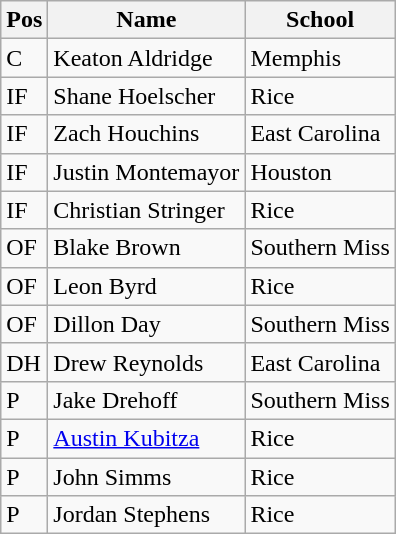<table class=wikitable>
<tr>
<th>Pos</th>
<th>Name</th>
<th>School</th>
</tr>
<tr>
<td>C</td>
<td>Keaton Aldridge</td>
<td>Memphis</td>
</tr>
<tr>
<td>IF</td>
<td>Shane Hoelscher</td>
<td>Rice</td>
</tr>
<tr>
<td>IF</td>
<td>Zach Houchins</td>
<td>East Carolina</td>
</tr>
<tr>
<td>IF</td>
<td>Justin Montemayor</td>
<td>Houston</td>
</tr>
<tr>
<td>IF</td>
<td>Christian Stringer</td>
<td>Rice</td>
</tr>
<tr>
<td>OF</td>
<td>Blake Brown</td>
<td>Southern Miss</td>
</tr>
<tr>
<td>OF</td>
<td>Leon Byrd</td>
<td>Rice</td>
</tr>
<tr>
<td>OF</td>
<td>Dillon Day</td>
<td>Southern Miss</td>
</tr>
<tr>
<td>DH</td>
<td>Drew Reynolds</td>
<td>East Carolina</td>
</tr>
<tr>
<td>P</td>
<td>Jake Drehoff</td>
<td>Southern Miss</td>
</tr>
<tr>
<td>P</td>
<td><a href='#'>Austin Kubitza</a></td>
<td>Rice</td>
</tr>
<tr>
<td>P</td>
<td>John Simms</td>
<td>Rice</td>
</tr>
<tr>
<td>P</td>
<td>Jordan Stephens</td>
<td>Rice</td>
</tr>
</table>
